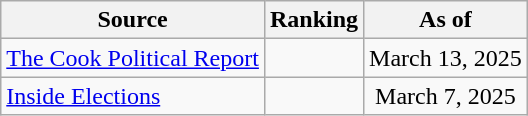<table class="wikitable" style="text-align:center">
<tr>
<th>Source</th>
<th>Ranking</th>
<th>As of</th>
</tr>
<tr>
<td align=left><a href='#'>The Cook Political Report</a></td>
<td></td>
<td>March 13, 2025</td>
</tr>
<tr>
<td align=left><a href='#'>Inside Elections</a></td>
<td></td>
<td>March 7, 2025</td>
</tr>
</table>
